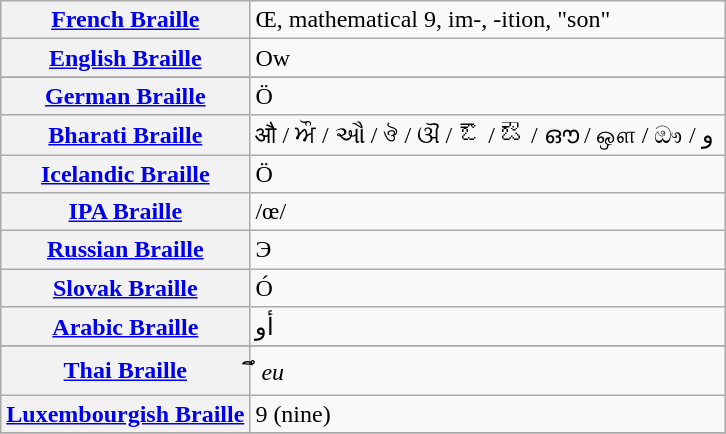<table class="wikitable">
<tr>
<th align=left><a href='#'>French Braille</a></th>
<td>Œ, mathematical 9, im-, -ition, "son"</td>
</tr>
<tr>
<th align=left><a href='#'>English Braille</a></th>
<td>Ow</td>
</tr>
<tr>
</tr>
<tr>
<th align=left><a href='#'>German Braille</a></th>
<td>Ö</td>
</tr>
<tr>
<th align=left><a href='#'>Bharati Braille</a></th>
<td>औ / ਔ / ઔ / ঔ / ଔ / ఔ / ಔ / ഔ / ஔ / ඖ / و ‎</td>
</tr>
<tr>
<th align=left><a href='#'>Icelandic Braille</a></th>
<td>Ö</td>
</tr>
<tr>
<th align=left><a href='#'>IPA Braille</a></th>
<td>/œ/</td>
</tr>
<tr>
<th align=left><a href='#'>Russian Braille</a></th>
<td>Э</td>
</tr>
<tr>
<th align=left><a href='#'>Slovak Braille</a></th>
<td>Ó</td>
</tr>
<tr>
<th align=left><a href='#'>Arabic Braille</a></th>
<td>أو</td>
</tr>
<tr>
</tr>
<tr>
</tr>
<tr>
<th align=left><a href='#'>Thai Braille</a></th>
<td>ึ <em>eu</em></td>
</tr>
<tr>
<th align=left><a href='#'>Luxembourgish Braille</a></th>
<td>9 (nine)</td>
</tr>
<tr>
</tr>
</table>
